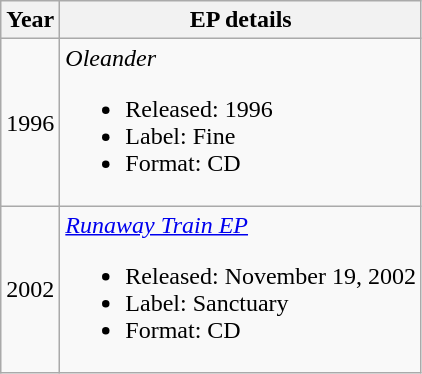<table class="wikitable">
<tr>
<th>Year</th>
<th>EP details</th>
</tr>
<tr>
<td style="text-align:center;">1996</td>
<td><em>Oleander</em><br><ul><li>Released: 1996</li><li>Label: Fine</li><li>Format: CD</li></ul></td>
</tr>
<tr>
<td style="text-align:center;">2002</td>
<td><em><a href='#'>Runaway Train EP</a></em><br><ul><li>Released: November 19, 2002</li><li>Label: Sanctuary</li><li>Format: CD</li></ul></td>
</tr>
</table>
